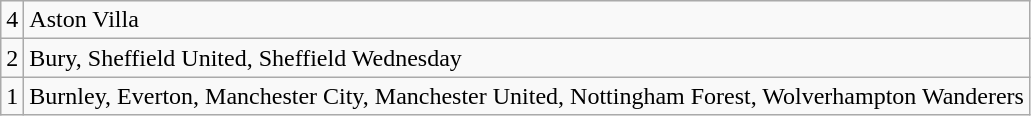<table class="wikitable">
<tr>
<td>4</td>
<td>Aston Villa</td>
</tr>
<tr>
<td>2</td>
<td>Bury, Sheffield United, Sheffield Wednesday</td>
</tr>
<tr>
<td>1</td>
<td>Burnley, Everton, Manchester City, Manchester United, Nottingham Forest, Wolverhampton Wanderers</td>
</tr>
</table>
